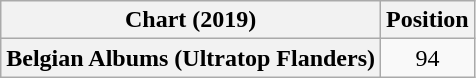<table class="wikitable plainrowheaders" style="text-align:center">
<tr>
<th scope="col">Chart (2019)</th>
<th scope="col">Position</th>
</tr>
<tr>
<th scope="row">Belgian Albums (Ultratop Flanders)</th>
<td>94</td>
</tr>
</table>
